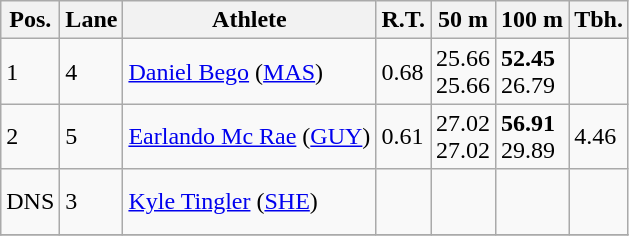<table class="wikitable">
<tr>
<th>Pos.</th>
<th>Lane</th>
<th>Athlete</th>
<th>R.T.</th>
<th>50 m</th>
<th>100 m</th>
<th>Tbh.</th>
</tr>
<tr>
<td>1</td>
<td>4</td>
<td> <a href='#'>Daniel Bego</a> (<a href='#'>MAS</a>)</td>
<td>0.68</td>
<td>25.66<br>25.66</td>
<td><strong>52.45</strong><br>26.79</td>
<td> </td>
</tr>
<tr>
<td>2</td>
<td>5</td>
<td> <a href='#'>Earlando Mc Rae</a> (<a href='#'>GUY</a>)</td>
<td>0.61</td>
<td>27.02<br>27.02</td>
<td><strong>56.91</strong><br>29.89</td>
<td>4.46</td>
</tr>
<tr>
<td>DNS</td>
<td>3</td>
<td> <a href='#'>Kyle Tingler</a> (<a href='#'>SHE</a>)</td>
<td> </td>
<td><br> </td>
<td><br> </td>
<td> </td>
</tr>
<tr>
</tr>
</table>
